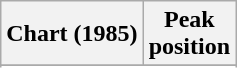<table class="wikitable sortable">
<tr>
<th>Chart (1985)</th>
<th>Peak<br>position</th>
</tr>
<tr>
</tr>
<tr>
</tr>
<tr>
</tr>
<tr>
</tr>
</table>
